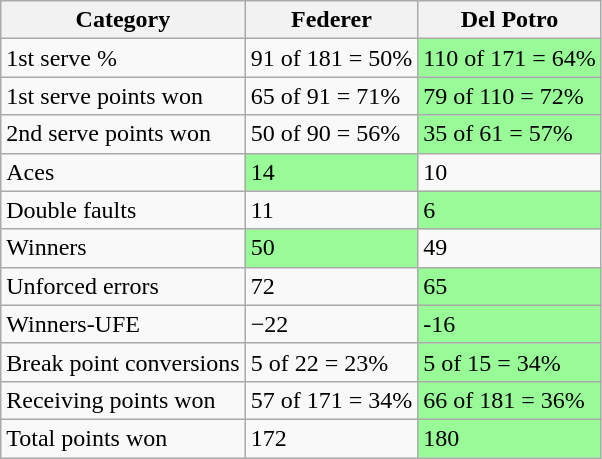<table class="wikitable">
<tr>
<th>Category</th>
<th>Federer</th>
<th>Del Potro</th>
</tr>
<tr>
<td>1st serve %</td>
<td>91 of 181 = 50%</td>
<td bgcolor=98FB98>110 of 171 = 64%</td>
</tr>
<tr>
<td>1st serve points won</td>
<td>65 of 91 = 71%</td>
<td bgcolor=98FB98>79 of 110 = 72%</td>
</tr>
<tr>
<td>2nd serve points won</td>
<td>50 of 90 = 56%</td>
<td bgcolor=98FB98>35 of 61 = 57%</td>
</tr>
<tr>
<td>Aces</td>
<td bgcolor=98FB98>14</td>
<td>10</td>
</tr>
<tr>
<td>Double faults</td>
<td>11</td>
<td bgcolor=98FB98>6</td>
</tr>
<tr>
<td>Winners</td>
<td bgcolor=98FB98>50</td>
<td>49</td>
</tr>
<tr>
<td>Unforced errors</td>
<td>72</td>
<td bgcolor=98FB98>65</td>
</tr>
<tr>
<td>Winners-UFE</td>
<td>−22</td>
<td bgcolor=98FB98>-16</td>
</tr>
<tr>
<td>Break point conversions</td>
<td>5 of 22 = 23%</td>
<td bgcolor=98FB98>5 of 15 = 34%</td>
</tr>
<tr>
<td>Receiving points won</td>
<td>57 of 171 = 34%</td>
<td bgcolor=98FB98>66 of 181 = 36%</td>
</tr>
<tr>
<td>Total points won</td>
<td>172</td>
<td bgcolor=98FB98>180</td>
</tr>
</table>
